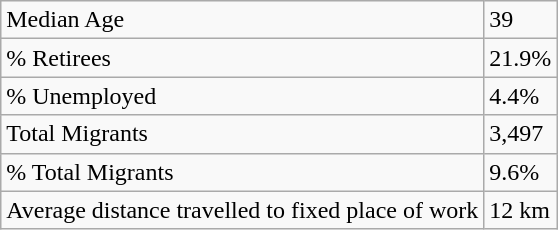<table class="wikitable">
<tr>
<td>Median Age</td>
<td>39</td>
</tr>
<tr>
<td>% Retirees</td>
<td>21.9%</td>
</tr>
<tr>
<td>% Unemployed</td>
<td>4.4%</td>
</tr>
<tr>
<td>Total Migrants</td>
<td>3,497</td>
</tr>
<tr>
<td>% Total Migrants</td>
<td>9.6%</td>
</tr>
<tr>
<td>Average distance travelled to fixed place of work</td>
<td>12 km</td>
</tr>
</table>
